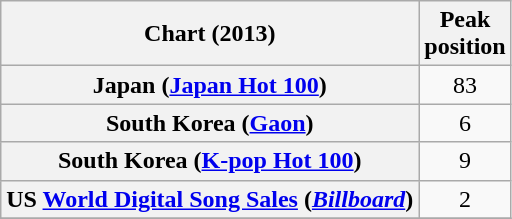<table class="wikitable sortable plainrowheaders" style="text-align:center;">
<tr>
<th>Chart (2013)</th>
<th>Peak<br>position</th>
</tr>
<tr>
<th scope="row">Japan (<a href='#'>Japan Hot 100</a>)</th>
<td align="center">83</td>
</tr>
<tr>
<th scope="row">South Korea (<a href='#'>Gaon</a>)</th>
<td align="center">6</td>
</tr>
<tr>
<th scope="row">South Korea (<a href='#'>K-pop Hot 100</a>)</th>
<td align="center">9</td>
</tr>
<tr>
<th scope="row">US <a href='#'>World Digital Song Sales</a> (<em><a href='#'>Billboard</a></em>)</th>
<td align="center">2</td>
</tr>
<tr>
</tr>
</table>
